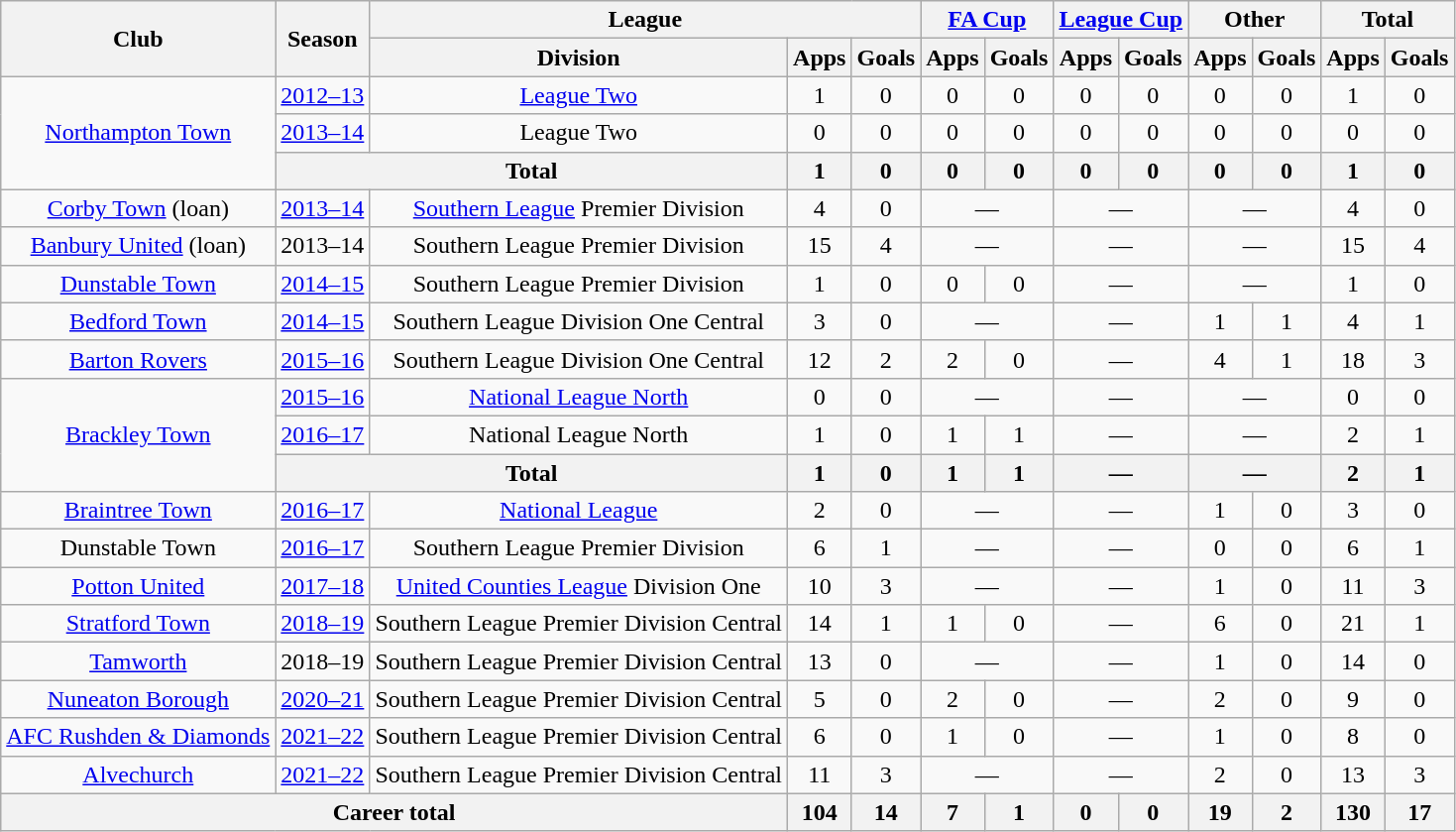<table class=wikitable style=text-align:center>
<tr>
<th rowspan=2>Club</th>
<th rowspan=2>Season</th>
<th colspan=3>League</th>
<th colspan=2><a href='#'>FA Cup</a></th>
<th colspan=2><a href='#'>League Cup</a></th>
<th colspan=2>Other</th>
<th colspan=2>Total</th>
</tr>
<tr>
<th>Division</th>
<th>Apps</th>
<th>Goals</th>
<th>Apps</th>
<th>Goals</th>
<th>Apps</th>
<th>Goals</th>
<th>Apps</th>
<th>Goals</th>
<th>Apps</th>
<th>Goals</th>
</tr>
<tr>
<td rowspan=3><a href='#'>Northampton Town</a></td>
<td><a href='#'>2012–13</a></td>
<td><a href='#'>League Two</a></td>
<td>1</td>
<td>0</td>
<td>0</td>
<td>0</td>
<td>0</td>
<td>0</td>
<td>0</td>
<td>0</td>
<td>1</td>
<td>0</td>
</tr>
<tr>
<td><a href='#'>2013–14</a></td>
<td>League Two</td>
<td>0</td>
<td>0</td>
<td>0</td>
<td>0</td>
<td>0</td>
<td>0</td>
<td>0</td>
<td>0</td>
<td>0</td>
<td>0</td>
</tr>
<tr>
<th colspan=2>Total</th>
<th>1</th>
<th>0</th>
<th>0</th>
<th>0</th>
<th>0</th>
<th>0</th>
<th>0</th>
<th>0</th>
<th>1</th>
<th>0</th>
</tr>
<tr>
<td><a href='#'>Corby Town</a> (loan)</td>
<td><a href='#'>2013–14</a></td>
<td><a href='#'>Southern League</a> Premier Division</td>
<td>4</td>
<td>0</td>
<td colspan=2>—</td>
<td colspan=2>—</td>
<td colspan=2>—</td>
<td>4</td>
<td>0</td>
</tr>
<tr>
<td><a href='#'>Banbury United</a> (loan)</td>
<td>2013–14</td>
<td>Southern League Premier Division</td>
<td>15</td>
<td>4</td>
<td colspan=2>—</td>
<td colspan=2>—</td>
<td colspan=2>—</td>
<td>15</td>
<td>4</td>
</tr>
<tr>
<td><a href='#'>Dunstable Town</a></td>
<td><a href='#'>2014–15</a></td>
<td>Southern League Premier Division</td>
<td>1</td>
<td>0</td>
<td>0</td>
<td>0</td>
<td colspan=2>—</td>
<td colspan=2>—</td>
<td>1</td>
<td>0</td>
</tr>
<tr>
<td><a href='#'>Bedford Town</a></td>
<td><a href='#'>2014–15</a></td>
<td>Southern League Division One Central</td>
<td>3</td>
<td>0</td>
<td colspan=2>—</td>
<td colspan=2>—</td>
<td>1</td>
<td>1</td>
<td>4</td>
<td>1</td>
</tr>
<tr>
<td><a href='#'>Barton Rovers</a></td>
<td><a href='#'>2015–16</a></td>
<td>Southern League Division One Central</td>
<td>12</td>
<td>2</td>
<td>2</td>
<td>0</td>
<td colspan=2>—</td>
<td>4</td>
<td>1</td>
<td>18</td>
<td>3</td>
</tr>
<tr>
<td rowspan=3><a href='#'>Brackley Town</a></td>
<td><a href='#'>2015–16</a></td>
<td><a href='#'>National League North</a></td>
<td>0</td>
<td>0</td>
<td colspan=2>—</td>
<td colspan=2>—</td>
<td colspan=2>—</td>
<td>0</td>
<td>0</td>
</tr>
<tr>
<td><a href='#'>2016–17</a></td>
<td>National League North</td>
<td>1</td>
<td>0</td>
<td>1</td>
<td>1</td>
<td colspan=2>—</td>
<td colspan=2>—</td>
<td>2</td>
<td>1</td>
</tr>
<tr>
<th colspan=2>Total</th>
<th>1</th>
<th>0</th>
<th>1</th>
<th>1</th>
<th colspan=2>—</th>
<th colspan=2>—</th>
<th>2</th>
<th>1</th>
</tr>
<tr>
<td><a href='#'>Braintree Town</a></td>
<td><a href='#'>2016–17</a></td>
<td><a href='#'>National League</a></td>
<td>2</td>
<td>0</td>
<td colspan=2>—</td>
<td colspan=2>—</td>
<td>1</td>
<td>0</td>
<td>3</td>
<td>0</td>
</tr>
<tr>
<td>Dunstable Town</td>
<td><a href='#'>2016–17</a></td>
<td>Southern League Premier Division</td>
<td>6</td>
<td>1</td>
<td colspan=2>—</td>
<td colspan=2>—</td>
<td>0</td>
<td>0</td>
<td>6</td>
<td>1</td>
</tr>
<tr>
<td><a href='#'>Potton United</a></td>
<td><a href='#'>2017–18</a></td>
<td><a href='#'>United Counties League</a> Division One</td>
<td>10</td>
<td>3</td>
<td colspan=2>—</td>
<td colspan=2>—</td>
<td>1</td>
<td>0</td>
<td>11</td>
<td>3</td>
</tr>
<tr>
<td><a href='#'>Stratford Town</a></td>
<td><a href='#'>2018–19</a></td>
<td>Southern League Premier Division Central</td>
<td>14</td>
<td>1</td>
<td>1</td>
<td>0</td>
<td colspan=2>—</td>
<td>6</td>
<td>0</td>
<td>21</td>
<td>1</td>
</tr>
<tr>
<td><a href='#'>Tamworth</a></td>
<td>2018–19</td>
<td>Southern League Premier Division Central</td>
<td>13</td>
<td>0</td>
<td colspan=2>—</td>
<td colspan=2>—</td>
<td>1</td>
<td>0</td>
<td>14</td>
<td>0</td>
</tr>
<tr>
<td><a href='#'>Nuneaton Borough</a></td>
<td><a href='#'>2020–21</a></td>
<td>Southern League Premier Division Central</td>
<td>5</td>
<td>0</td>
<td>2</td>
<td>0</td>
<td colspan=2>—</td>
<td>2</td>
<td>0</td>
<td>9</td>
<td>0</td>
</tr>
<tr>
<td><a href='#'>AFC Rushden & Diamonds</a></td>
<td><a href='#'>2021–22</a></td>
<td>Southern League Premier Division Central</td>
<td>6</td>
<td>0</td>
<td>1</td>
<td>0</td>
<td colspan=2>—</td>
<td>1</td>
<td>0</td>
<td>8</td>
<td>0</td>
</tr>
<tr>
<td><a href='#'>Alvechurch</a></td>
<td><a href='#'>2021–22</a></td>
<td>Southern League Premier Division Central</td>
<td>11</td>
<td>3</td>
<td colspan=2>—</td>
<td colspan=2>—</td>
<td>2</td>
<td>0</td>
<td>13</td>
<td>3</td>
</tr>
<tr>
<th colspan=3>Career total</th>
<th>104</th>
<th>14</th>
<th>7</th>
<th>1</th>
<th>0</th>
<th>0</th>
<th>19</th>
<th>2</th>
<th>130</th>
<th>17</th>
</tr>
</table>
